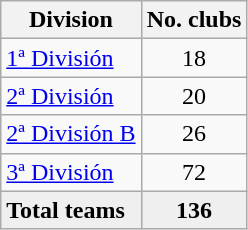<table class="wikitable">
<tr>
<th>Division</th>
<th>No. clubs</th>
</tr>
<tr>
<td><a href='#'>1ª División</a></td>
<td align=center>18</td>
</tr>
<tr>
<td><a href='#'>2ª División</a></td>
<td align=center>20</td>
</tr>
<tr>
<td><a href='#'>2ª División B</a></td>
<td align=center>26</td>
</tr>
<tr>
<td><a href='#'>3ª División</a></td>
<td align=center>72</td>
</tr>
<tr style="background:#efefef; font-weight:bold;">
<td>Total teams</td>
<td align=center>136</td>
</tr>
</table>
